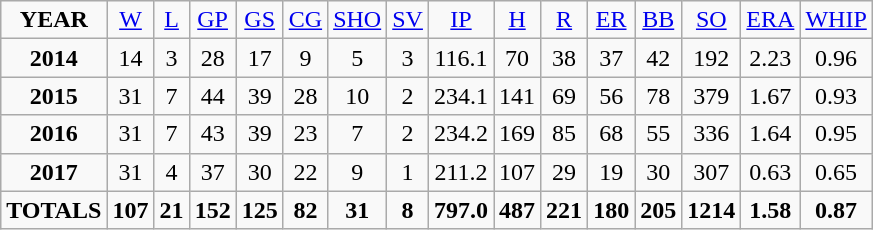<table class="wikitable">
<tr align=center>
<td><strong>YEAR</strong></td>
<td><a href='#'>W</a></td>
<td><a href='#'>L</a></td>
<td><a href='#'>GP</a></td>
<td><a href='#'>GS</a></td>
<td><a href='#'>CG</a></td>
<td><a href='#'>SHO</a></td>
<td><a href='#'>SV</a></td>
<td><a href='#'>IP</a></td>
<td><a href='#'>H</a></td>
<td><a href='#'>R</a></td>
<td><a href='#'>ER</a></td>
<td><a href='#'>BB</a></td>
<td><a href='#'>SO</a></td>
<td><a href='#'>ERA</a></td>
<td><a href='#'>WHIP</a></td>
</tr>
<tr align=center>
<td><strong>2014</strong></td>
<td>14</td>
<td>3</td>
<td>28</td>
<td>17</td>
<td>9</td>
<td>5</td>
<td>3</td>
<td>116.1</td>
<td>70</td>
<td>38</td>
<td>37</td>
<td>42</td>
<td>192</td>
<td>2.23</td>
<td>0.96</td>
</tr>
<tr align=center>
<td><strong>2015</strong></td>
<td>31</td>
<td>7</td>
<td>44</td>
<td>39</td>
<td>28</td>
<td>10</td>
<td>2</td>
<td>234.1</td>
<td>141</td>
<td>69</td>
<td>56</td>
<td>78</td>
<td>379</td>
<td>1.67</td>
<td>0.93</td>
</tr>
<tr align=center>
<td><strong>2016</strong></td>
<td>31</td>
<td>7</td>
<td>43</td>
<td>39</td>
<td>23</td>
<td>7</td>
<td>2</td>
<td>234.2</td>
<td>169</td>
<td>85</td>
<td>68</td>
<td>55</td>
<td>336</td>
<td>1.64</td>
<td>0.95</td>
</tr>
<tr align=center>
<td><strong>2017</strong></td>
<td>31</td>
<td>4</td>
<td>37</td>
<td>30</td>
<td>22</td>
<td>9</td>
<td>1</td>
<td>211.2</td>
<td>107</td>
<td>29</td>
<td>19</td>
<td>30</td>
<td>307</td>
<td>0.63</td>
<td>0.65</td>
</tr>
<tr align=center>
<td><strong>TOTALS</strong></td>
<td><strong>107</strong></td>
<td><strong>21</strong></td>
<td><strong>152</strong></td>
<td><strong>125</strong></td>
<td><strong>82</strong></td>
<td><strong>31</strong></td>
<td><strong>8</strong></td>
<td><strong>797.0</strong></td>
<td><strong>487</strong></td>
<td><strong>221</strong></td>
<td><strong>180</strong></td>
<td><strong>205</strong></td>
<td><strong>1214</strong></td>
<td><strong>1.58</strong></td>
<td><strong>0.87</strong></td>
</tr>
</table>
